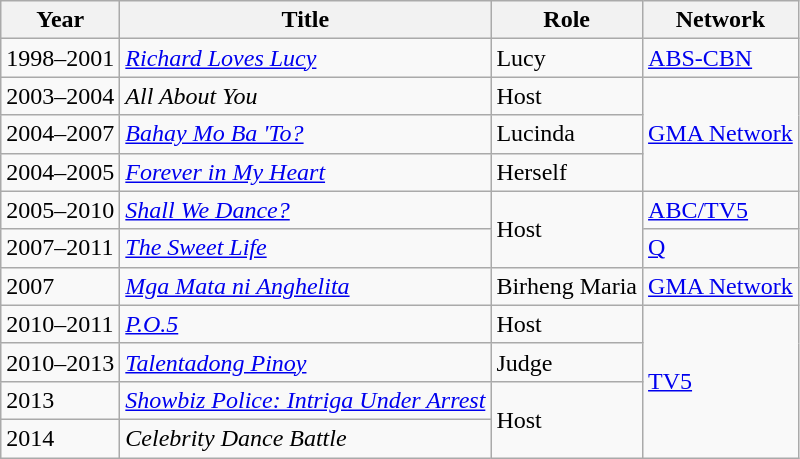<table class="wikitable sortable">
<tr>
<th>Year</th>
<th>Title</th>
<th>Role</th>
<th>Network</th>
</tr>
<tr>
<td>1998–2001</td>
<td><em><a href='#'>Richard Loves Lucy</a></em></td>
<td>Lucy</td>
<td><a href='#'>ABS-CBN</a></td>
</tr>
<tr>
<td>2003–2004</td>
<td><em>All About You</em></td>
<td>Host</td>
<td rowspan="3"><a href='#'>GMA Network</a></td>
</tr>
<tr>
<td>2004–2007</td>
<td><em><a href='#'>Bahay Mo Ba 'To?</a></em></td>
<td>Lucinda</td>
</tr>
<tr>
<td>2004–2005</td>
<td><em><a href='#'>Forever in My Heart</a></em></td>
<td>Herself</td>
</tr>
<tr>
<td>2005–2010</td>
<td><em><a href='#'>Shall We Dance?</a></em></td>
<td rowspan="2">Host</td>
<td><a href='#'>ABC/TV5</a></td>
</tr>
<tr>
<td>2007–2011</td>
<td><em><a href='#'>The Sweet Life</a></em></td>
<td><a href='#'>Q</a></td>
</tr>
<tr>
<td>2007</td>
<td><em><a href='#'>Mga Mata ni Anghelita</a></em></td>
<td>Birheng Maria</td>
<td><a href='#'>GMA Network</a></td>
</tr>
<tr>
<td>2010–2011</td>
<td><em><a href='#'>P.O.5</a></em></td>
<td>Host</td>
<td rowspan="4"><a href='#'>TV5</a></td>
</tr>
<tr>
<td>2010–2013</td>
<td><em><a href='#'>Talentadong Pinoy</a></em></td>
<td>Judge</td>
</tr>
<tr>
<td>2013</td>
<td><a href='#'><em>Showbiz Police: Intriga Under Arrest</em></a></td>
<td rowspan="2">Host</td>
</tr>
<tr>
<td>2014</td>
<td><em>Celebrity Dance Battle</em></td>
</tr>
</table>
